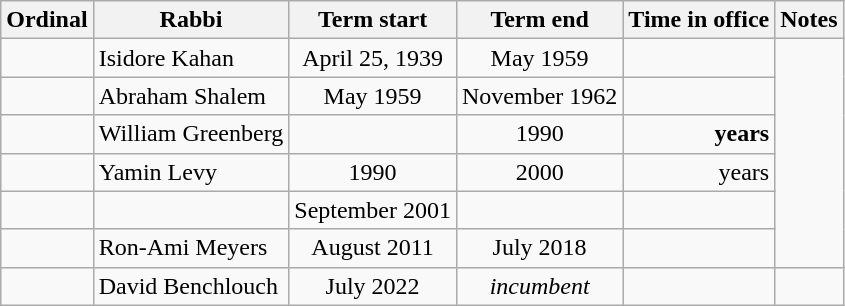<table class="wikitable sortable">
<tr>
<th>Ordinal</th>
<th>Rabbi</th>
<th>Term start</th>
<th>Term end</th>
<th>Time in office</th>
<th>Notes</th>
</tr>
<tr>
<td align=center></td>
<td>Isidore Kahan</td>
<td align=center>April 25, 1939</td>
<td align=center>May 1959</td>
<td align=right></td>
<td rowspan=6></td>
</tr>
<tr>
<td align=center></td>
<td>Abraham Shalem</td>
<td align=center>May 1959</td>
<td align=center>November 1962</td>
<td align=right></td>
</tr>
<tr>
<td align=center></td>
<td>William Greenberg</td>
<td align=center></td>
<td align=center>1990</td>
<td align=right><strong> years</strong></td>
</tr>
<tr>
<td align=center></td>
<td>Yamin Levy</td>
<td align=center>1990</td>
<td align=center>2000</td>
<td align=right> years</td>
</tr>
<tr>
<td align=center></td>
<td></td>
<td align=center>September 2001</td>
<td align=center></td>
<td align=right></td>
</tr>
<tr>
<td align=center></td>
<td>Ron-Ami Meyers</td>
<td align=center>August 2011</td>
<td align=center>July 2018</td>
<td align=right></td>
</tr>
<tr>
<td align=center></td>
<td>David Benchlouch</td>
<td align=center>July 2022</td>
<td align=center><em>incumbent</em></td>
<td align=right></td>
<td></td>
</tr>
</table>
